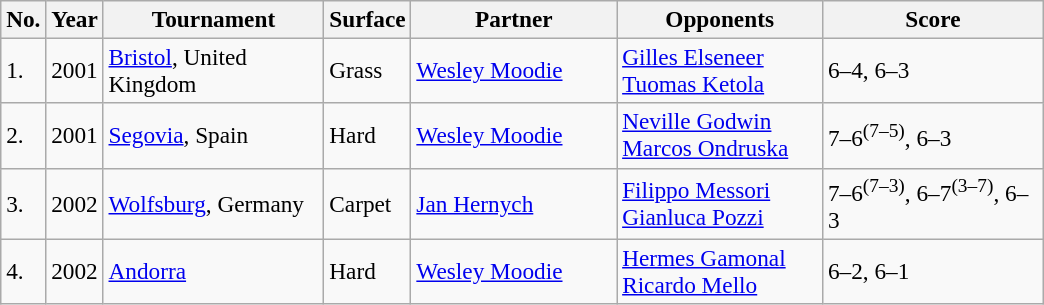<table class="sortable wikitable" style=font-size:97%>
<tr>
<th style="width:20px">No.</th>
<th style="width:30px">Year</th>
<th style="width:140px">Tournament</th>
<th style="width:50px">Surface</th>
<th style="width:130px">Partner</th>
<th style="width:130px">Opponents</th>
<th style="width:140px" class="unsortable">Score</th>
</tr>
<tr>
<td>1.</td>
<td>2001</td>
<td><a href='#'>Bristol</a>, United Kingdom</td>
<td>Grass</td>
<td> <a href='#'>Wesley Moodie</a></td>
<td> <a href='#'>Gilles Elseneer</a><br> <a href='#'>Tuomas Ketola</a></td>
<td>6–4, 6–3</td>
</tr>
<tr>
<td>2.</td>
<td>2001</td>
<td><a href='#'>Segovia</a>, Spain</td>
<td>Hard</td>
<td> <a href='#'>Wesley Moodie</a></td>
<td> <a href='#'>Neville Godwin</a><br> <a href='#'>Marcos Ondruska</a></td>
<td>7–6<sup>(7–5)</sup>, 6–3</td>
</tr>
<tr>
<td>3.</td>
<td>2002</td>
<td><a href='#'>Wolfsburg</a>, Germany</td>
<td>Carpet</td>
<td> <a href='#'>Jan Hernych</a></td>
<td> <a href='#'>Filippo Messori</a><br> <a href='#'>Gianluca Pozzi</a></td>
<td>7–6<sup>(7–3)</sup>, 6–7<sup>(3–7)</sup>, 6–3</td>
</tr>
<tr>
<td>4.</td>
<td>2002</td>
<td><a href='#'>Andorra</a></td>
<td>Hard</td>
<td> <a href='#'>Wesley Moodie</a></td>
<td> <a href='#'>Hermes Gamonal</a><br> <a href='#'>Ricardo Mello</a></td>
<td>6–2, 6–1</td>
</tr>
</table>
